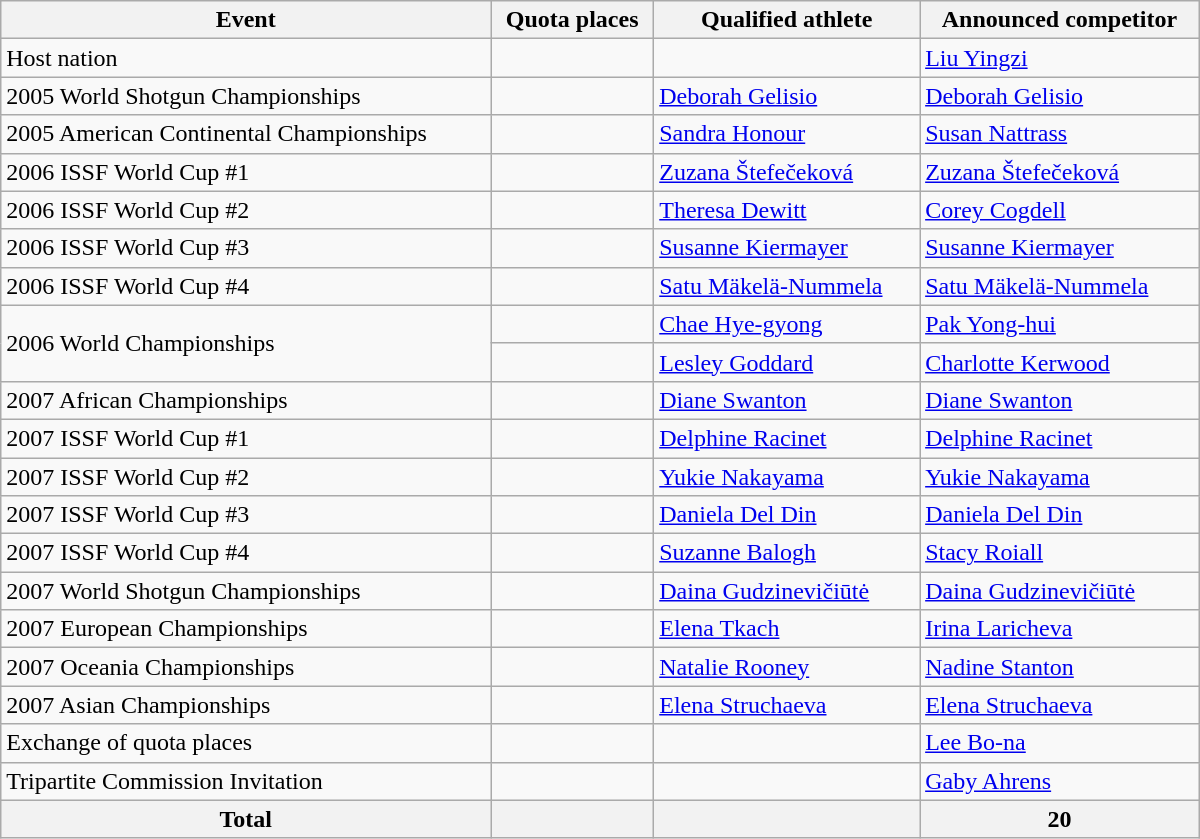<table class=wikitable style="text-align:left" width=800>
<tr>
<th>Event</th>
<th>Quota places</th>
<th>Qualified athlete</th>
<th>Announced competitor</th>
</tr>
<tr>
<td>Host nation</td>
<td></td>
<td></td>
<td><a href='#'>Liu Yingzi</a></td>
</tr>
<tr>
<td>2005 World Shotgun Championships</td>
<td></td>
<td><a href='#'>Deborah Gelisio</a></td>
<td><a href='#'>Deborah Gelisio</a></td>
</tr>
<tr>
<td>2005 American Continental Championships</td>
<td></td>
<td><a href='#'>Sandra Honour</a></td>
<td><a href='#'>Susan Nattrass</a></td>
</tr>
<tr>
<td>2006 ISSF World Cup #1</td>
<td></td>
<td><a href='#'>Zuzana Štefečeková</a></td>
<td><a href='#'>Zuzana Štefečeková</a></td>
</tr>
<tr>
<td>2006 ISSF World Cup #2</td>
<td></td>
<td><a href='#'>Theresa Dewitt</a></td>
<td><a href='#'>Corey Cogdell</a></td>
</tr>
<tr>
<td>2006 ISSF World Cup #3</td>
<td></td>
<td><a href='#'>Susanne Kiermayer</a></td>
<td><a href='#'>Susanne Kiermayer</a></td>
</tr>
<tr>
<td>2006 ISSF World Cup #4</td>
<td></td>
<td><a href='#'>Satu Mäkelä-Nummela</a></td>
<td><a href='#'>Satu Mäkelä-Nummela</a></td>
</tr>
<tr>
<td rowspan="2">2006 World Championships</td>
<td></td>
<td><a href='#'>Chae Hye-gyong</a></td>
<td><a href='#'>Pak Yong-hui</a></td>
</tr>
<tr>
<td></td>
<td><a href='#'>Lesley Goddard</a></td>
<td><a href='#'>Charlotte Kerwood</a></td>
</tr>
<tr>
<td>2007 African Championships</td>
<td></td>
<td><a href='#'>Diane Swanton</a></td>
<td><a href='#'>Diane Swanton</a></td>
</tr>
<tr>
<td>2007 ISSF World Cup #1</td>
<td></td>
<td><a href='#'>Delphine Racinet</a></td>
<td><a href='#'>Delphine Racinet</a></td>
</tr>
<tr>
<td>2007 ISSF World Cup #2</td>
<td></td>
<td><a href='#'>Yukie Nakayama</a></td>
<td><a href='#'>Yukie Nakayama</a></td>
</tr>
<tr>
<td>2007 ISSF World Cup #3</td>
<td></td>
<td><a href='#'>Daniela Del Din</a></td>
<td><a href='#'>Daniela Del Din</a></td>
</tr>
<tr>
<td>2007 ISSF World Cup #4</td>
<td></td>
<td><a href='#'>Suzanne Balogh</a></td>
<td><a href='#'>Stacy Roiall</a></td>
</tr>
<tr>
<td>2007 World Shotgun Championships</td>
<td></td>
<td><a href='#'>Daina Gudzinevičiūtė</a></td>
<td><a href='#'>Daina Gudzinevičiūtė</a></td>
</tr>
<tr>
<td>2007 European Championships</td>
<td></td>
<td><a href='#'>Elena Tkach</a></td>
<td><a href='#'>Irina Laricheva</a></td>
</tr>
<tr>
<td>2007 Oceania Championships</td>
<td></td>
<td><a href='#'>Natalie Rooney</a></td>
<td><a href='#'>Nadine Stanton</a></td>
</tr>
<tr>
<td>2007 Asian Championships</td>
<td></td>
<td><a href='#'>Elena Struchaeva</a></td>
<td><a href='#'>Elena Struchaeva</a></td>
</tr>
<tr>
<td>Exchange of quota places</td>
<td></td>
<td></td>
<td><a href='#'>Lee Bo-na</a></td>
</tr>
<tr>
<td>Tripartite Commission Invitation</td>
<td></td>
<td></td>
<td><a href='#'>Gaby Ahrens</a></td>
</tr>
<tr>
<th>Total</th>
<th></th>
<th></th>
<th>20</th>
</tr>
</table>
